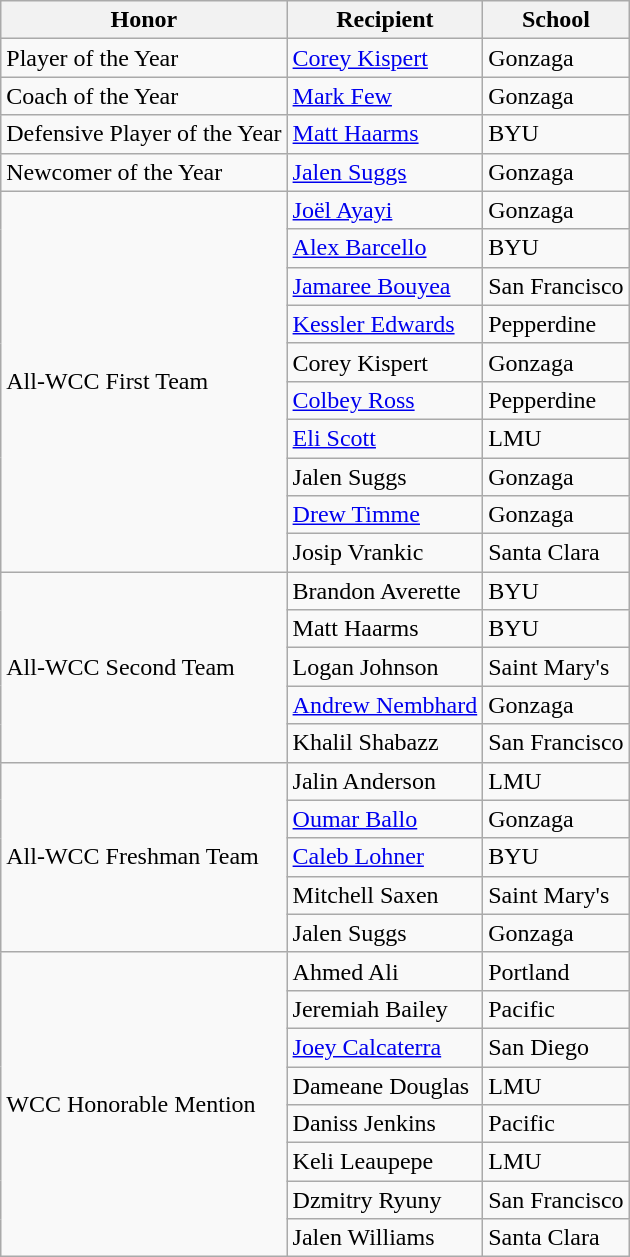<table class="wikitable">
<tr>
<th>Honor</th>
<th>Recipient</th>
<th>School</th>
</tr>
<tr>
<td>Player of the Year</td>
<td><a href='#'>Corey Kispert</a></td>
<td>Gonzaga</td>
</tr>
<tr>
<td>Coach of the Year</td>
<td><a href='#'>Mark Few</a></td>
<td>Gonzaga</td>
</tr>
<tr>
<td>Defensive Player of the Year</td>
<td><a href='#'>Matt Haarms</a></td>
<td>BYU</td>
</tr>
<tr>
<td>Newcomer of the Year</td>
<td><a href='#'>Jalen Suggs</a></td>
<td>Gonzaga</td>
</tr>
<tr>
<td rowspan="10">All-WCC First Team</td>
<td><a href='#'>Joël Ayayi</a></td>
<td>Gonzaga</td>
</tr>
<tr>
<td><a href='#'>Alex Barcello</a></td>
<td>BYU</td>
</tr>
<tr>
<td><a href='#'>Jamaree Bouyea</a></td>
<td>San Francisco</td>
</tr>
<tr>
<td><a href='#'>Kessler Edwards</a></td>
<td>Pepperdine</td>
</tr>
<tr>
<td>Corey Kispert</td>
<td>Gonzaga</td>
</tr>
<tr>
<td><a href='#'>Colbey Ross</a></td>
<td>Pepperdine</td>
</tr>
<tr>
<td><a href='#'>Eli Scott</a></td>
<td>LMU</td>
</tr>
<tr>
<td>Jalen Suggs</td>
<td>Gonzaga</td>
</tr>
<tr>
<td><a href='#'>Drew Timme</a></td>
<td>Gonzaga</td>
</tr>
<tr>
<td>Josip Vrankic</td>
<td>Santa Clara</td>
</tr>
<tr>
<td rowspan="5">All-WCC Second Team</td>
<td>Brandon Averette</td>
<td>BYU</td>
</tr>
<tr>
<td>Matt Haarms</td>
<td>BYU</td>
</tr>
<tr>
<td>Logan Johnson</td>
<td>Saint Mary's</td>
</tr>
<tr>
<td><a href='#'>Andrew Nembhard</a></td>
<td>Gonzaga</td>
</tr>
<tr>
<td>Khalil Shabazz</td>
<td>San Francisco</td>
</tr>
<tr>
<td rowspan="5">All-WCC Freshman Team</td>
<td>Jalin Anderson</td>
<td>LMU</td>
</tr>
<tr>
<td><a href='#'>Oumar Ballo</a></td>
<td>Gonzaga</td>
</tr>
<tr>
<td><a href='#'>Caleb Lohner</a></td>
<td>BYU</td>
</tr>
<tr>
<td>Mitchell Saxen</td>
<td>Saint Mary's</td>
</tr>
<tr>
<td>Jalen Suggs</td>
<td>Gonzaga</td>
</tr>
<tr>
<td rowspan="8">WCC Honorable Mention</td>
<td>Ahmed Ali</td>
<td>Portland</td>
</tr>
<tr>
<td>Jeremiah Bailey</td>
<td>Pacific</td>
</tr>
<tr>
<td><a href='#'>Joey Calcaterra</a></td>
<td>San Diego</td>
</tr>
<tr>
<td>Dameane Douglas</td>
<td>LMU</td>
</tr>
<tr>
<td>Daniss Jenkins</td>
<td>Pacific</td>
</tr>
<tr>
<td>Keli Leaupepe</td>
<td>LMU</td>
</tr>
<tr>
<td>Dzmitry Ryuny</td>
<td>San Francisco</td>
</tr>
<tr>
<td>Jalen Williams</td>
<td>Santa Clara</td>
</tr>
</table>
